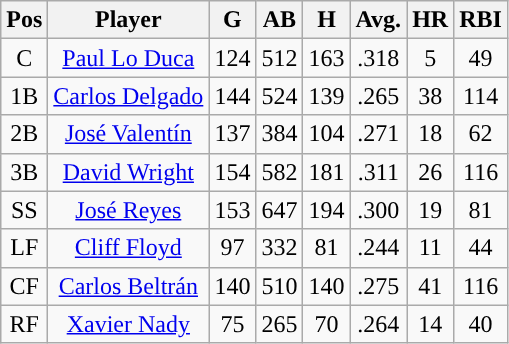<table class="wikitable sortable">
<tr>
<th>Pos</th>
<th>Player</th>
<th>G</th>
<th>AB</th>
<th>H</th>
<th>Avg.</th>
<th>HR</th>
<th>RBI</th>
</tr>
<tr align="center">
<td>C</td>
<td><a href='#'>Paul Lo Duca</a></td>
<td>124</td>
<td>512</td>
<td>163</td>
<td>.318</td>
<td>5</td>
<td>49</td>
</tr>
<tr align="center">
<td>1B</td>
<td><a href='#'>Carlos Delgado</a></td>
<td>144</td>
<td>524</td>
<td>139</td>
<td>.265</td>
<td>38</td>
<td>114</td>
</tr>
<tr align="center">
<td>2B</td>
<td><a href='#'>José Valentín</a></td>
<td>137</td>
<td>384</td>
<td>104</td>
<td>.271</td>
<td>18</td>
<td>62</td>
</tr>
<tr align="center">
<td>3B</td>
<td><a href='#'>David Wright</a></td>
<td>154</td>
<td>582</td>
<td>181</td>
<td>.311</td>
<td>26</td>
<td>116</td>
</tr>
<tr align="center">
<td>SS</td>
<td><a href='#'>José Reyes</a></td>
<td>153</td>
<td>647</td>
<td>194</td>
<td>.300</td>
<td>19</td>
<td>81</td>
</tr>
<tr align="center">
<td>LF</td>
<td><a href='#'>Cliff Floyd</a></td>
<td>97</td>
<td>332</td>
<td>81</td>
<td>.244</td>
<td>11</td>
<td>44</td>
</tr>
<tr align="center">
<td>CF</td>
<td><a href='#'>Carlos Beltrán</a></td>
<td>140</td>
<td>510</td>
<td>140</td>
<td>.275</td>
<td>41</td>
<td>116</td>
</tr>
<tr align="center">
<td>RF</td>
<td><a href='#'>Xavier Nady</a></td>
<td>75</td>
<td>265</td>
<td>70</td>
<td>.264</td>
<td>14</td>
<td>40</td>
</tr>
</table>
